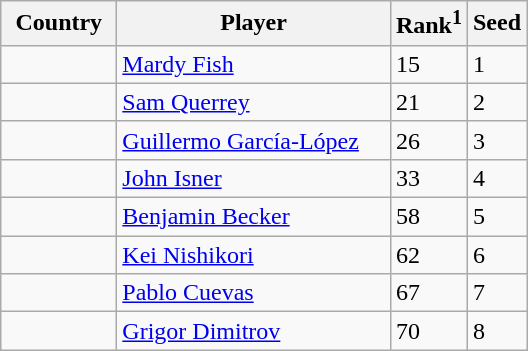<table class="sortable wikitable">
<tr>
<th width="70">Country</th>
<th width="175">Player</th>
<th>Rank<sup>1</sup></th>
<th>Seed</th>
</tr>
<tr>
<td></td>
<td><a href='#'>Mardy Fish</a></td>
<td>15</td>
<td>1</td>
</tr>
<tr>
<td></td>
<td><a href='#'>Sam Querrey</a></td>
<td>21</td>
<td>2</td>
</tr>
<tr>
<td></td>
<td><a href='#'>Guillermo García-López</a></td>
<td>26</td>
<td>3</td>
</tr>
<tr>
<td></td>
<td><a href='#'>John Isner</a></td>
<td>33</td>
<td>4</td>
</tr>
<tr>
<td></td>
<td><a href='#'>Benjamin Becker</a></td>
<td>58</td>
<td>5</td>
</tr>
<tr>
<td></td>
<td><a href='#'>Kei Nishikori</a></td>
<td>62</td>
<td>6</td>
</tr>
<tr>
<td></td>
<td><a href='#'>Pablo Cuevas</a></td>
<td>67</td>
<td>7</td>
</tr>
<tr>
<td></td>
<td><a href='#'>Grigor Dimitrov</a></td>
<td>70</td>
<td>8</td>
</tr>
</table>
